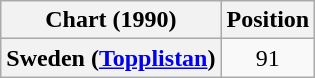<table class="wikitable plainrowheaders" style="text-align:center">
<tr>
<th>Chart (1990)</th>
<th>Position</th>
</tr>
<tr>
<th scope="row">Sweden (<a href='#'>Topplistan</a>)</th>
<td>91</td>
</tr>
</table>
